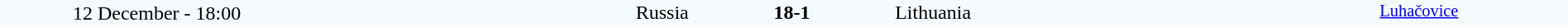<table style="width: 100%; background:#F5FAFF;" cellspacing="0">
<tr>
<td align=center rowspan=3 width=20%>12 December - 18:00</td>
</tr>
<tr>
<td width=24% align=right>Russia </td>
<td align=center width=13%><strong>18-1</strong></td>
<td width=24%> Lithuania</td>
<td style=font-size:85% rowspan=3 valign=top align=center><a href='#'>Luhačovice</a></td>
</tr>
<tr style=font-size:85%>
<td align=right valign=top></td>
<td></td>
<td></td>
</tr>
</table>
